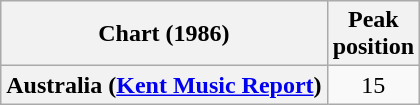<table class="wikitable sortable plainrowheaders">
<tr>
<th scope="col">Chart (1986)</th>
<th scope="col">Peak<br>position</th>
</tr>
<tr>
<th scope="row">Australia (<a href='#'>Kent Music Report</a>)</th>
<td style="text-align:center;">15</td>
</tr>
</table>
